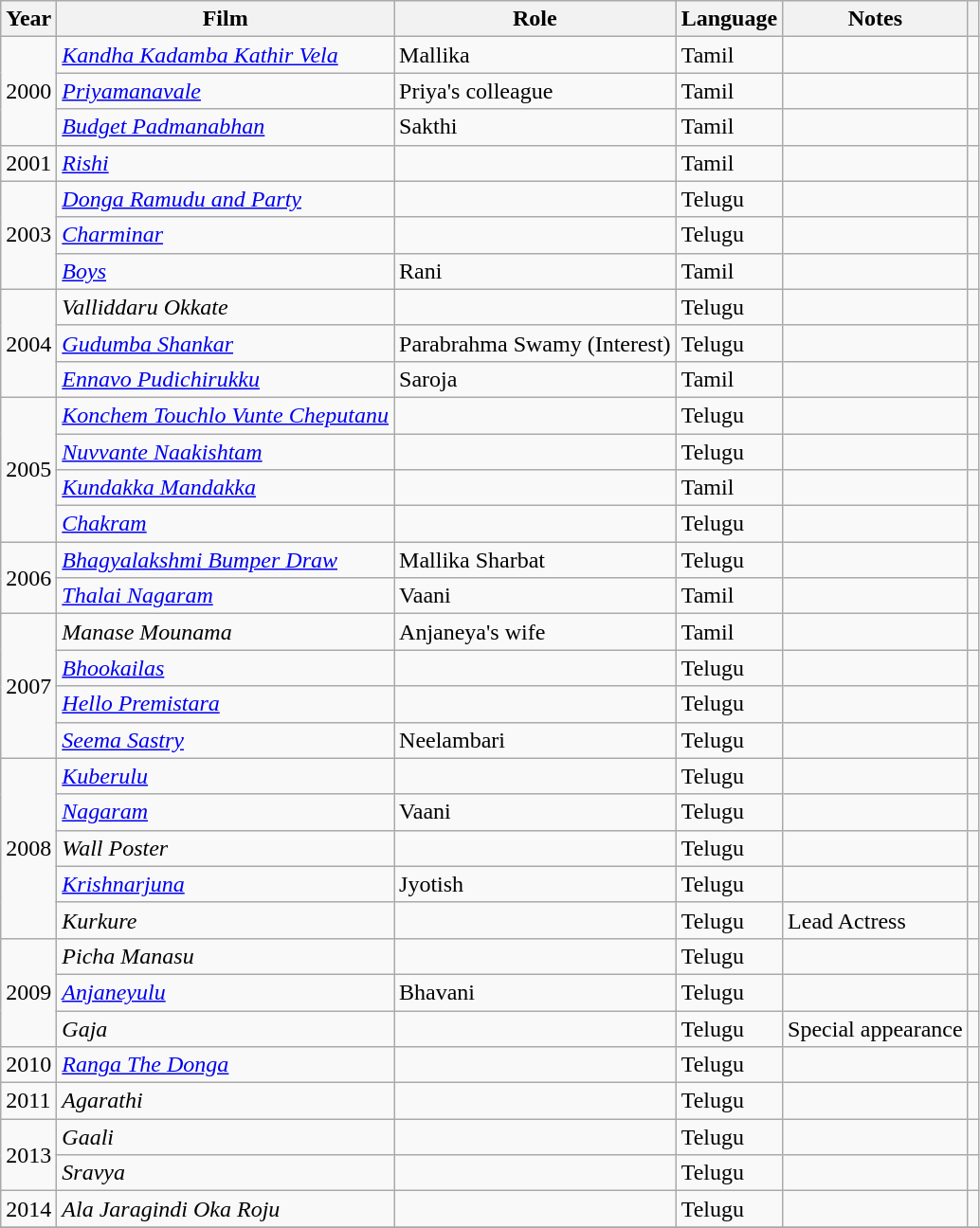<table class="wikitable sortable">
<tr>
<th>Year</th>
<th>Film</th>
<th>Role</th>
<th>Language</th>
<th class="sortable">Notes</th>
<th class="sortable"></th>
</tr>
<tr>
<td rowspan=3>2000</td>
<td><em><a href='#'>Kandha Kadamba Kathir Vela</a></em></td>
<td>Mallika</td>
<td>Tamil</td>
<td></td>
<td></td>
</tr>
<tr>
<td><em><a href='#'>Priyamanavale</a></em></td>
<td>Priya's colleague</td>
<td>Tamil</td>
<td></td>
<td></td>
</tr>
<tr>
<td><em><a href='#'>Budget Padmanabhan</a></em></td>
<td>Sakthi</td>
<td>Tamil</td>
<td></td>
<td></td>
</tr>
<tr>
<td>2001</td>
<td><em><a href='#'>Rishi</a></em></td>
<td></td>
<td>Tamil</td>
<td></td>
<td></td>
</tr>
<tr>
<td rowspan=3>2003</td>
<td><em><a href='#'>Donga Ramudu and Party</a></em></td>
<td></td>
<td>Telugu</td>
<td></td>
<td></td>
</tr>
<tr>
<td><em><a href='#'>Charminar</a></em></td>
<td></td>
<td>Telugu</td>
<td></td>
<td></td>
</tr>
<tr>
<td><em><a href='#'>Boys</a></em></td>
<td>Rani</td>
<td>Tamil</td>
<td></td>
<td></td>
</tr>
<tr>
<td rowspan=3>2004</td>
<td><em>Valliddaru Okkate</em></td>
<td></td>
<td>Telugu</td>
<td></td>
<td></td>
</tr>
<tr>
<td><em><a href='#'>Gudumba Shankar</a></em></td>
<td>Parabrahma Swamy (Interest)</td>
<td>Telugu</td>
<td></td>
<td></td>
</tr>
<tr>
<td><em><a href='#'>Ennavo Pudichirukku</a></em></td>
<td>Saroja</td>
<td>Tamil</td>
<td></td>
<td></td>
</tr>
<tr>
<td rowspan=4>2005</td>
<td><em><a href='#'>Konchem Touchlo Vunte Cheputanu</a></em></td>
<td></td>
<td>Telugu</td>
<td></td>
<td></td>
</tr>
<tr>
<td><em><a href='#'>Nuvvante Naakishtam</a></em></td>
<td></td>
<td>Telugu</td>
<td></td>
<td></td>
</tr>
<tr>
<td><em><a href='#'>Kundakka Mandakka</a></em></td>
<td></td>
<td>Tamil</td>
<td></td>
<td></td>
</tr>
<tr>
<td><em><a href='#'>Chakram</a></em></td>
<td></td>
<td>Telugu</td>
<td></td>
<td></td>
</tr>
<tr>
<td rowspan=2>2006</td>
<td><em><a href='#'>Bhagyalakshmi Bumper Draw</a></em></td>
<td>Mallika Sharbat</td>
<td>Telugu</td>
<td></td>
<td></td>
</tr>
<tr>
<td><em><a href='#'>Thalai Nagaram</a></em></td>
<td>Vaani</td>
<td>Tamil</td>
<td></td>
<td></td>
</tr>
<tr>
<td rowspan=4>2007</td>
<td><em>Manase Mounama</em></td>
<td>Anjaneya's wife</td>
<td>Tamil</td>
<td></td>
<td></td>
</tr>
<tr>
<td><em><a href='#'>Bhookailas</a></em></td>
<td></td>
<td>Telugu</td>
<td></td>
<td></td>
</tr>
<tr>
<td><em><a href='#'>Hello Premistara</a></em></td>
<td></td>
<td>Telugu</td>
<td></td>
<td></td>
</tr>
<tr>
<td><em><a href='#'>Seema Sastry</a></em></td>
<td>Neelambari</td>
<td>Telugu</td>
<td></td>
<td></td>
</tr>
<tr>
<td rowspan=5>2008</td>
<td><em><a href='#'>Kuberulu</a></em></td>
<td></td>
<td>Telugu</td>
<td></td>
<td></td>
</tr>
<tr>
<td><em><a href='#'>Nagaram</a></em></td>
<td>Vaani</td>
<td>Telugu</td>
<td></td>
<td></td>
</tr>
<tr>
<td><em>Wall Poster</em></td>
<td></td>
<td>Telugu</td>
<td></td>
<td></td>
</tr>
<tr>
<td><em><a href='#'>Krishnarjuna</a></em></td>
<td>Jyotish</td>
<td>Telugu</td>
<td></td>
<td></td>
</tr>
<tr>
<td><em>Kurkure</em></td>
<td></td>
<td>Telugu</td>
<td>Lead Actress</td>
<td></td>
</tr>
<tr>
<td rowspan=3>2009</td>
<td><em>Picha Manasu</em></td>
<td></td>
<td>Telugu</td>
<td></td>
<td></td>
</tr>
<tr>
<td><em><a href='#'>Anjaneyulu</a></em></td>
<td>Bhavani</td>
<td>Telugu</td>
<td></td>
<td></td>
</tr>
<tr>
<td><em>Gaja</em></td>
<td></td>
<td>Telugu</td>
<td>Special appearance</td>
<td></td>
</tr>
<tr>
<td rowspan=1>2010</td>
<td><em><a href='#'>Ranga The Donga</a></em></td>
<td></td>
<td>Telugu</td>
<td></td>
<td></td>
</tr>
<tr>
<td rowspan=1>2011</td>
<td><em>Agarathi</em></td>
<td></td>
<td>Telugu</td>
<td></td>
<td></td>
</tr>
<tr>
<td rowspan=2>2013</td>
<td><em>Gaali</em></td>
<td></td>
<td>Telugu</td>
<td></td>
<td></td>
</tr>
<tr>
<td><em>Sravya</em></td>
<td></td>
<td>Telugu</td>
<td></td>
<td></td>
</tr>
<tr>
<td rowspan=1>2014</td>
<td><em>Ala Jaragindi Oka Roju</em></td>
<td></td>
<td>Telugu</td>
<td></td>
<td></td>
</tr>
<tr>
</tr>
</table>
